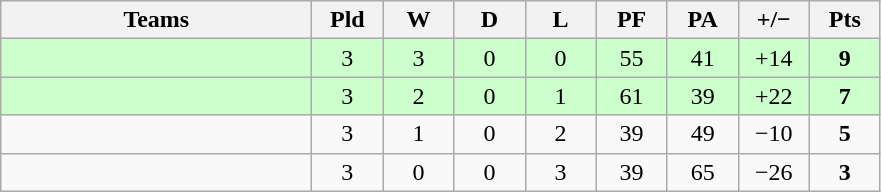<table class="wikitable" style="text-align:center">
<tr>
<th width="200">Teams</th>
<th width="40">Pld</th>
<th width="40">W</th>
<th width="40">D</th>
<th width="40">L</th>
<th width="40">PF</th>
<th width="40">PA</th>
<th width="40">+/−</th>
<th width="40">Pts</th>
</tr>
<tr style="background:#cfc">
<td align=left></td>
<td>3</td>
<td>3</td>
<td>0</td>
<td>0</td>
<td>55</td>
<td>41</td>
<td>+14</td>
<td><strong>9</strong></td>
</tr>
<tr style="background:#cfc">
<td align=left></td>
<td>3</td>
<td>2</td>
<td>0</td>
<td>1</td>
<td>61</td>
<td>39</td>
<td>+22</td>
<td><strong>7</strong></td>
</tr>
<tr>
<td align=left></td>
<td>3</td>
<td>1</td>
<td>0</td>
<td>2</td>
<td>39</td>
<td>49</td>
<td>−10</td>
<td><strong>5</strong></td>
</tr>
<tr>
<td align=left></td>
<td>3</td>
<td>0</td>
<td>0</td>
<td>3</td>
<td>39</td>
<td>65</td>
<td>−26</td>
<td><strong>3</strong></td>
</tr>
</table>
